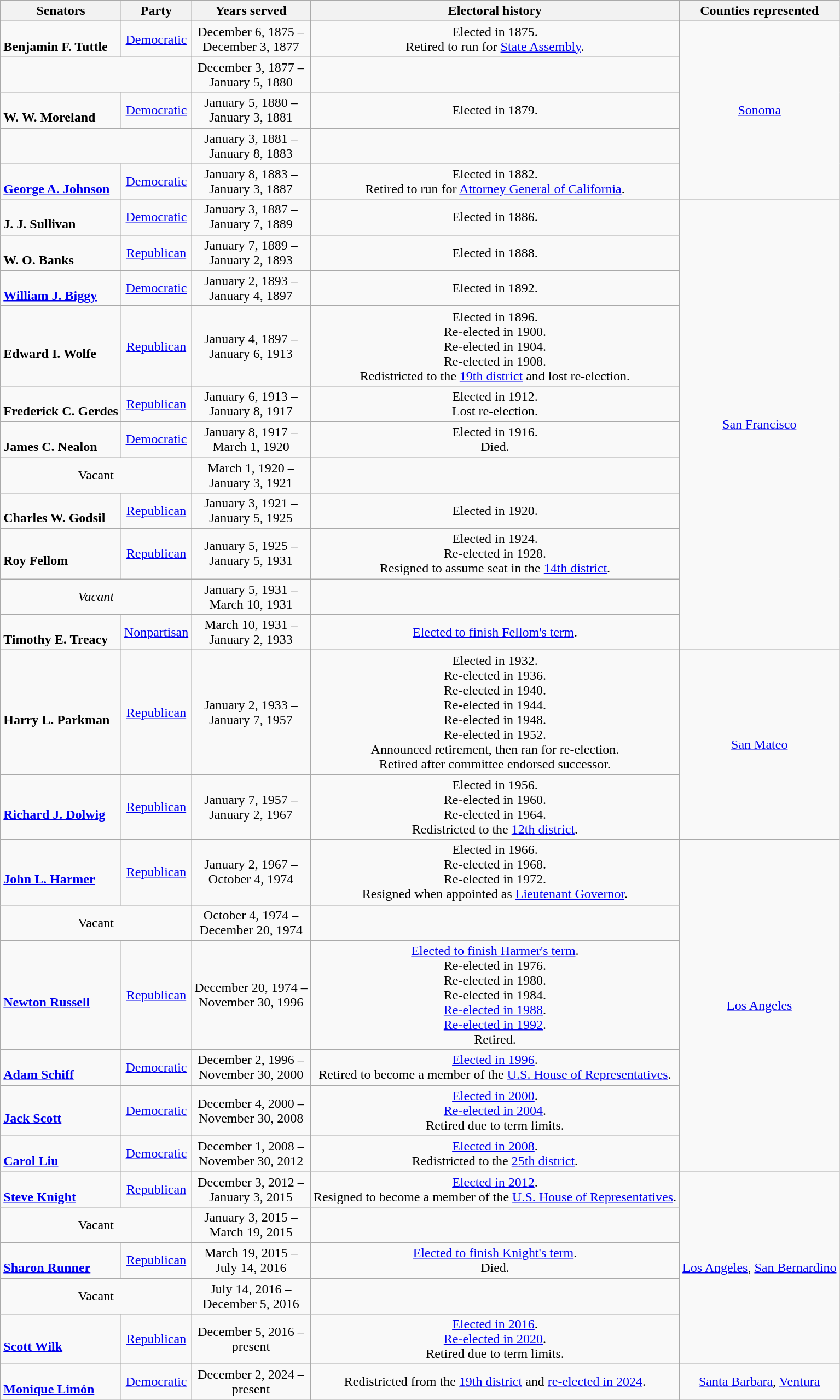<table class=wikitable style="text-align:center">
<tr>
<th>Senators</th>
<th>Party</th>
<th>Years served</th>
<th>Electoral history</th>
<th>Counties represented</th>
</tr>
<tr>
<td align=left><br><strong>Benjamin F. Tuttle</strong><br></td>
<td><a href='#'>Democratic</a></td>
<td>December 6, 1875 –  <br> December 3, 1877</td>
<td>Elected in 1875. <br> Retired to run for <a href='#'>State Assembly</a>.</td>
<td rowspan="5"><a href='#'>Sonoma</a></td>
</tr>
<tr>
<td colspan=2></td>
<td>December 3, 1877 – <br> January 5, 1880</td>
<td></td>
</tr>
<tr>
<td align=left><br><strong>W. W. Moreland</strong><br></td>
<td><a href='#'>Democratic</a></td>
<td>January 5, 1880 – <br> January 3, 1881</td>
<td>Elected in 1879. <br> </td>
</tr>
<tr>
<td colspan=2></td>
<td>January 3, 1881 – <br> January 8, 1883</td>
<td></td>
</tr>
<tr>
<td align=left><br><strong><a href='#'>George A. Johnson</a></strong><br></td>
<td><a href='#'>Democratic</a></td>
<td>January 8, 1883 – <br> January 3, 1887</td>
<td>Elected in 1882. <br> Retired to run for <a href='#'>Attorney General of California</a>.</td>
</tr>
<tr>
<td align=left><br><strong>J. J. Sullivan</strong><br></td>
<td><a href='#'>Democratic</a></td>
<td>January 3, 1887 – <br> January 7, 1889</td>
<td>Elected in 1886. <br> </td>
<td rowspan="11"><a href='#'>San Francisco</a></td>
</tr>
<tr>
<td align=left><br><strong>W. O. Banks</strong><br></td>
<td><a href='#'>Republican</a></td>
<td>January 7, 1889 – <br> January 2, 1893</td>
<td>Elected in 1888. <br> </td>
</tr>
<tr>
<td align=left><br><strong><a href='#'>William J. Biggy</a></strong><br></td>
<td><a href='#'>Democratic</a></td>
<td>January 2, 1893 – <br> January 4, 1897</td>
<td>Elected in 1892. <br> </td>
</tr>
<tr>
<td align=left><br><strong>Edward I. Wolfe</strong><br></td>
<td><a href='#'>Republican</a></td>
<td>January 4, 1897 – <br> January 6, 1913</td>
<td>Elected in 1896. <br> Re-elected in 1900. <br> Re-elected in 1904. <br> Re-elected in 1908. <br> Redistricted to the <a href='#'>19th district</a> and lost re-election.</td>
</tr>
<tr>
<td align=left><br><strong>Frederick C. Gerdes</strong><br></td>
<td><a href='#'>Republican</a></td>
<td>January 6, 1913 – <br> January 8, 1917</td>
<td>Elected in 1912. <br> Lost re-election.</td>
</tr>
<tr>
<td align=left><br><strong>James C. Nealon</strong><br></td>
<td><a href='#'>Democratic</a></td>
<td>January 8, 1917 – <br> March 1, 1920</td>
<td>Elected in 1916. <br> Died.</td>
</tr>
<tr>
<td colspan="2">Vacant</td>
<td>March 1, 1920 – <br> January 3, 1921</td>
<td></td>
</tr>
<tr>
<td align=left><br><strong>Charles W. Godsil</strong><br></td>
<td><a href='#'>Republican</a></td>
<td>January 3, 1921 – <br> January 5, 1925</td>
<td>Elected in 1920. <br> </td>
</tr>
<tr>
<td align=left><br><strong>Roy Fellom</strong><br></td>
<td><a href='#'>Republican</a></td>
<td>January 5, 1925 – <br> January 5, 1931</td>
<td>Elected in 1924. <br> Re-elected in 1928. <br> Resigned to assume seat in the <a href='#'>14th district</a>.</td>
</tr>
<tr>
<td colspan="2"><em>Vacant</em></td>
<td>January 5, 1931 – <br> March 10, 1931</td>
<td></td>
</tr>
<tr>
<td align=left><br><strong>Timothy E. Treacy</strong><br></td>
<td><a href='#'>Nonpartisan</a></td>
<td>March 10, 1931 – <br> January 2, 1933</td>
<td><a href='#'>Elected to finish Fellom's term</a>. <br> </td>
</tr>
<tr>
<td align=left><br><strong>Harry L. Parkman</strong><br></td>
<td><a href='#'>Republican</a></td>
<td>January 2, 1933 – <br> January 7, 1957</td>
<td>Elected in 1932. <br> Re-elected in 1936. <br> Re-elected in 1940. <br> Re-elected in 1944. <br> Re-elected in 1948. <br> Re-elected in 1952. <br> Announced retirement, then ran for re-election. <br> Retired after committee endorsed successor.</td>
<td rowspan="2"><a href='#'>San Mateo</a></td>
</tr>
<tr>
<td align=left><br><strong><a href='#'>Richard J. Dolwig</a></strong><br></td>
<td><a href='#'>Republican</a></td>
<td>January 7, 1957 – <br> January 2, 1967</td>
<td>Elected in 1956. <br> Re-elected in 1960. <br> Re-elected in 1964. <br> Redistricted to the <a href='#'>12th district</a>.</td>
</tr>
<tr>
<td align=left><br><strong><a href='#'>John L. Harmer</a></strong><br></td>
<td><a href='#'>Republican</a></td>
<td>January 2, 1967 – <br> October 4, 1974</td>
<td>Elected in 1966. <br> Re-elected in 1968. <br> Re-elected in 1972. <br> Resigned when appointed as <a href='#'>Lieutenant Governor</a>.</td>
<td rowspan="6"><a href='#'>Los Angeles</a></td>
</tr>
<tr>
<td colspan="2">Vacant</td>
<td>October 4, 1974 – <br> December 20, 1974</td>
<td></td>
</tr>
<tr>
<td align=left><br><strong><a href='#'>Newton Russell</a></strong><br></td>
<td><a href='#'>Republican</a></td>
<td>December 20, 1974 – <br> November 30, 1996</td>
<td><a href='#'>Elected to finish Harmer's term</a>. <br> Re-elected in 1976. <br> Re-elected in 1980. <br> Re-elected in 1984. <br> <a href='#'>Re-elected in 1988</a>. <br> <a href='#'>Re-elected in 1992</a>. <br> Retired.</td>
</tr>
<tr>
<td align=left><br><strong><a href='#'>Adam Schiff</a></strong><br></td>
<td><a href='#'>Democratic</a></td>
<td>December 2, 1996 – <br> November 30, 2000</td>
<td><a href='#'>Elected in 1996</a>. <br> Retired to become a member of the <a href='#'>U.S. House of Representatives</a>.</td>
</tr>
<tr>
<td align=left><br><strong><a href='#'>Jack Scott</a></strong><br></td>
<td><a href='#'>Democratic</a></td>
<td>December 4, 2000 – <br> November 30, 2008</td>
<td><a href='#'>Elected in 2000</a>. <br> <a href='#'>Re-elected in 2004</a>. <br> Retired due to term limits.</td>
</tr>
<tr>
<td align=left><br><strong><a href='#'>Carol Liu</a></strong><br></td>
<td><a href='#'>Democratic</a></td>
<td>December 1, 2008 – <br> November 30, 2012</td>
<td><a href='#'>Elected in 2008</a>. <br> Redistricted to the <a href='#'>25th district</a>.</td>
</tr>
<tr>
<td align=left><br><strong><a href='#'>Steve Knight</a></strong><br></td>
<td><a href='#'>Republican</a></td>
<td>December 3, 2012 – <br> January 3, 2015</td>
<td><a href='#'>Elected in 2012</a>. <br> Resigned to become a member of the <a href='#'>U.S. House of Representatives</a>.</td>
<td rowspan="5"><a href='#'>Los Angeles</a>, <a href='#'>San Bernardino</a></td>
</tr>
<tr>
<td colspan="2">Vacant</td>
<td>January 3, 2015 – <br> March 19, 2015</td>
<td></td>
</tr>
<tr>
<td align=left><br><strong><a href='#'>Sharon Runner</a></strong><br></td>
<td><a href='#'>Republican</a></td>
<td>March 19, 2015 – <br> July 14, 2016</td>
<td><a href='#'>Elected to finish Knight's term</a>. <br> Died.</td>
</tr>
<tr>
<td colspan="2">Vacant</td>
<td>July 14, 2016 – <br> December 5, 2016</td>
<td></td>
</tr>
<tr>
<td align=left><br><strong><a href='#'>Scott Wilk</a></strong><br></td>
<td><a href='#'>Republican</a></td>
<td>December 5, 2016 – <br>present</td>
<td><a href='#'>Elected in 2016</a>. <br> <a href='#'>Re-elected in 2020</a>. <br> Retired due to term limits.</td>
</tr>
<tr>
<td align="left"><br><strong><a href='#'>Monique Limón</a></strong><br></td>
<td><a href='#'>Democratic</a></td>
<td>December 2, 2024 – <br> present</td>
<td>Redistricted from the <a href='#'>19th district</a> and <a href='#'>re-elected in 2024</a>. <br></td>
<td rowspan="2"><a href='#'>Santa Barbara</a>, <a href='#'>Ventura</a></td>
</tr>
</table>
